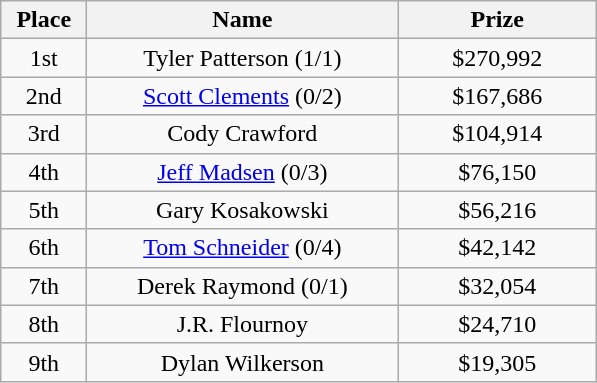<table class="wikitable">
<tr>
<th width="50">Place</th>
<th width="200">Name</th>
<th width="125">Prize</th>
</tr>
<tr>
<td align = "center">1st</td>
<td align = "center">Tyler Patterson (1/1)</td>
<td align = "center">$270,992</td>
</tr>
<tr>
<td align = "center">2nd</td>
<td align = "center"><a href='#'>Scott Clements</a> (0/2)</td>
<td align = "center">$167,686</td>
</tr>
<tr>
<td align = "center">3rd</td>
<td align = "center">Cody Crawford</td>
<td align = "center">$104,914</td>
</tr>
<tr>
<td align = "center">4th</td>
<td align = "center"><a href='#'>Jeff Madsen</a> (0/3)</td>
<td align = "center">$76,150</td>
</tr>
<tr>
<td align = "center">5th</td>
<td align = "center">Gary Kosakowski</td>
<td align = "center">$56,216</td>
</tr>
<tr>
<td align = "center">6th</td>
<td align = "center"><a href='#'>Tom Schneider</a> (0/4)</td>
<td align = "center">$42,142</td>
</tr>
<tr>
<td align = "center">7th</td>
<td align = "center">Derek Raymond (0/1)</td>
<td align = "center">$32,054</td>
</tr>
<tr>
<td align = "center">8th</td>
<td align = "center">J.R. Flournoy</td>
<td align = "center">$24,710</td>
</tr>
<tr>
<td align = "center">9th</td>
<td align = "center">Dylan Wilkerson</td>
<td align = "center">$19,305</td>
</tr>
</table>
